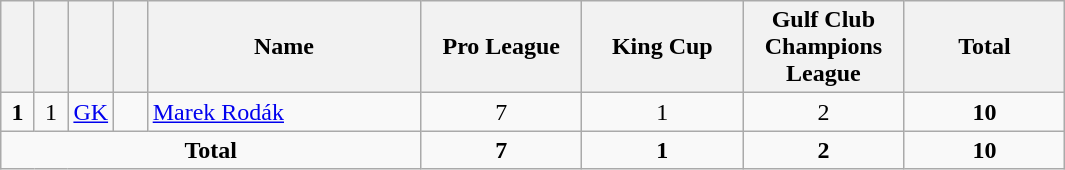<table class="wikitable" style="text-align:center">
<tr>
<th width=15></th>
<th width=15></th>
<th width=15></th>
<th width=15></th>
<th width=175>Name</th>
<th width=100>Pro League</th>
<th width=100>King Cup</th>
<th width=100>Gulf Club Champions League</th>
<th width=100>Total</th>
</tr>
<tr>
<td><strong>1</strong></td>
<td>1</td>
<td><a href='#'>GK</a></td>
<td></td>
<td align=left><a href='#'>Marek Rodák</a></td>
<td>7</td>
<td>1</td>
<td>2</td>
<td><strong>10</strong></td>
</tr>
<tr>
<td colspan=5><strong>Total</strong></td>
<td><strong>7</strong></td>
<td><strong>1</strong></td>
<td><strong>2</strong></td>
<td><strong>10</strong></td>
</tr>
</table>
